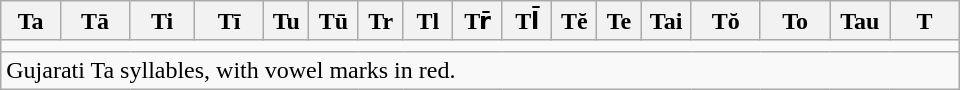<table class=wikitable style="width: 40em;">
<tr>
<th style="width:6%;">Ta</th>
<th style="width:7%;">Tā</th>
<th style="width:6.5%;">Ti</th>
<th style="width:7%;">Tī</th>
<th style="width:4.5%;">Tu</th>
<th style="width:5%;">Tū</th>
<th style="width:4.5%;">Tr</th>
<th style="width:5%;">Tl</th>
<th style="width:5%;">Tr̄</th>
<th style="width:5%;">Tl̄</th>
<th style="width:4.5%;">Tĕ</th>
<th style="width:4.5%;">Te</th>
<th style="width:5%;">Tai</th>
<th style="width:7%;">Tŏ</th>
<th style="width:7%;">To</th>
<th style="width:6%;">Tau</th>
<th style="width:7%;">T</th>
</tr>
<tr align="center">
<td colspan=17></td>
</tr>
<tr>
<td colspan=17>Gujarati Ta syllables, with vowel marks in red.</td>
</tr>
</table>
